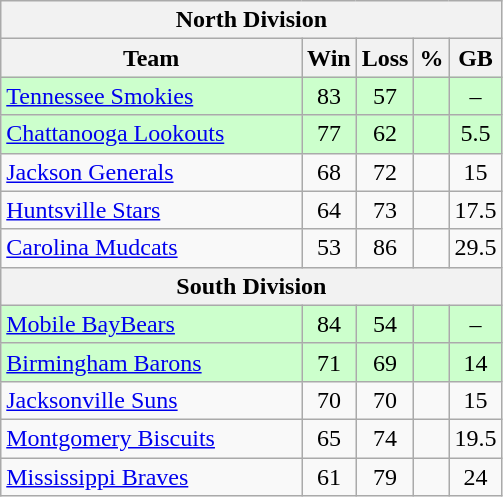<table class="wikitable">
<tr>
<th colspan="5">North Division</th>
</tr>
<tr>
<th width="60%">Team</th>
<th>Win</th>
<th>Loss</th>
<th>%</th>
<th>GB</th>
</tr>
<tr align=center bgcolor=ccffcc>
<td align=left><a href='#'>Tennessee Smokies</a></td>
<td>83</td>
<td>57</td>
<td></td>
<td>–</td>
</tr>
<tr align=center bgcolor=ccffcc>
<td align=left><a href='#'>Chattanooga Lookouts</a></td>
<td>77</td>
<td>62</td>
<td></td>
<td>5.5</td>
</tr>
<tr align=center>
<td align=left><a href='#'>Jackson Generals</a></td>
<td>68</td>
<td>72</td>
<td></td>
<td>15</td>
</tr>
<tr align=center>
<td align=left><a href='#'>Huntsville Stars</a></td>
<td>64</td>
<td>73</td>
<td></td>
<td>17.5</td>
</tr>
<tr align=center>
<td align=left><a href='#'>Carolina Mudcats</a></td>
<td>53</td>
<td>86</td>
<td></td>
<td>29.5</td>
</tr>
<tr>
<th colspan="5">South Division</th>
</tr>
<tr align=center bgcolor=ccffcc>
<td align=left><a href='#'>Mobile BayBears</a></td>
<td>84</td>
<td>54</td>
<td></td>
<td>–</td>
</tr>
<tr align=center bgcolor=ccffcc>
<td align=left><a href='#'>Birmingham Barons</a></td>
<td>71</td>
<td>69</td>
<td></td>
<td>14</td>
</tr>
<tr align=center>
<td align=left><a href='#'>Jacksonville Suns</a></td>
<td>70</td>
<td>70</td>
<td></td>
<td>15</td>
</tr>
<tr align=center>
<td align=left><a href='#'>Montgomery Biscuits</a></td>
<td>65</td>
<td>74</td>
<td></td>
<td>19.5</td>
</tr>
<tr align=center>
<td align=left><a href='#'>Mississippi Braves</a></td>
<td>61</td>
<td>79</td>
<td></td>
<td>24</td>
</tr>
</table>
